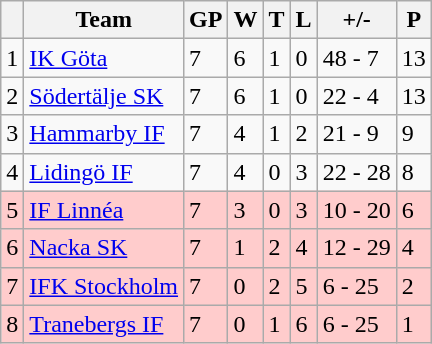<table class="wikitable">
<tr>
<th></th>
<th>Team</th>
<th>GP</th>
<th>W</th>
<th>T</th>
<th>L</th>
<th>+/-</th>
<th>P</th>
</tr>
<tr>
<td>1</td>
<td><a href='#'>IK Göta</a></td>
<td>7</td>
<td>6</td>
<td>1</td>
<td>0</td>
<td>48 - 7</td>
<td>13</td>
</tr>
<tr>
<td>2</td>
<td><a href='#'>Södertälje SK</a></td>
<td>7</td>
<td>6</td>
<td>1</td>
<td>0</td>
<td>22 - 4</td>
<td>13</td>
</tr>
<tr>
<td>3</td>
<td><a href='#'>Hammarby IF</a></td>
<td>7</td>
<td>4</td>
<td>1</td>
<td>2</td>
<td>21 - 9</td>
<td>9</td>
</tr>
<tr>
<td>4</td>
<td><a href='#'>Lidingö IF</a></td>
<td>7</td>
<td>4</td>
<td>0</td>
<td>3</td>
<td>22 - 28</td>
<td>8</td>
</tr>
<tr align="left" style="background:#ffcccc;">
<td>5</td>
<td><a href='#'>IF Linnéa</a></td>
<td>7</td>
<td>3</td>
<td>0</td>
<td>3</td>
<td>10 - 20</td>
<td>6</td>
</tr>
<tr align="left" style="background:#ffcccc;">
<td>6</td>
<td><a href='#'>Nacka SK</a></td>
<td>7</td>
<td>1</td>
<td>2</td>
<td>4</td>
<td>12 - 29</td>
<td>4</td>
</tr>
<tr align="left" style="background:#ffcccc;">
<td>7</td>
<td><a href='#'>IFK Stockholm</a></td>
<td>7</td>
<td>0</td>
<td>2</td>
<td>5</td>
<td>6 - 25</td>
<td>2</td>
</tr>
<tr align="left" style="background:#ffcccc;">
<td>8</td>
<td><a href='#'>Tranebergs IF</a></td>
<td>7</td>
<td>0</td>
<td>1</td>
<td>6</td>
<td>6 - 25</td>
<td>1</td>
</tr>
</table>
